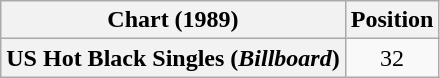<table class="wikitable plainrowheaders" style="text-align:center">
<tr>
<th scope="col">Chart (1989)</th>
<th scope="col">Position</th>
</tr>
<tr>
<th scope="row">US Hot Black Singles (<em>Billboard</em>)</th>
<td>32</td>
</tr>
</table>
